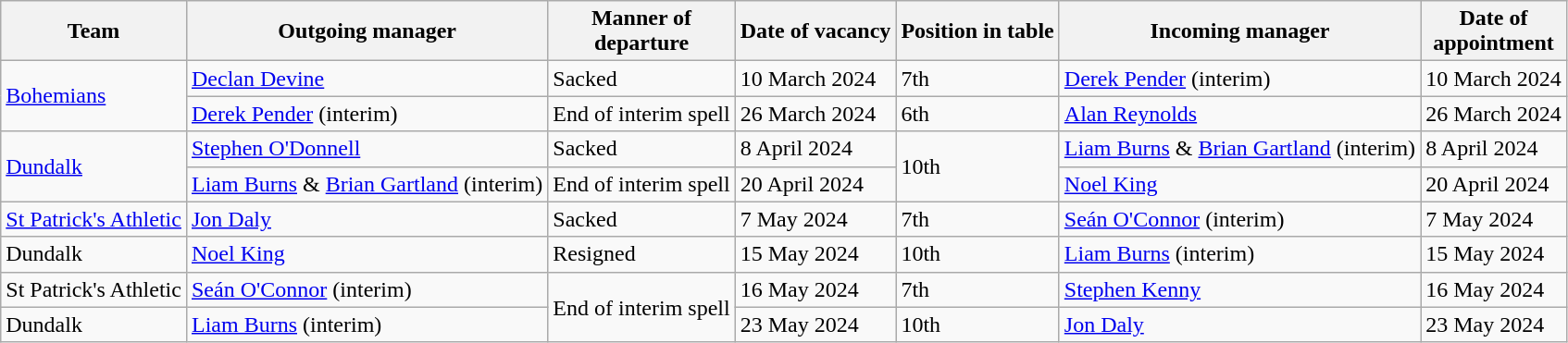<table class="wikitable sortable">
<tr>
<th>Team</th>
<th>Outgoing manager</th>
<th>Manner of<br>departure</th>
<th>Date of vacancy</th>
<th>Position in table</th>
<th>Incoming manager</th>
<th>Date of<br>appointment</th>
</tr>
<tr>
<td rowspan="2"><a href='#'>Bohemians</a></td>
<td> <a href='#'>Declan Devine</a></td>
<td>Sacked</td>
<td>10 March 2024</td>
<td>7th</td>
<td> <a href='#'>Derek Pender</a> (interim)</td>
<td>10 March 2024</td>
</tr>
<tr>
<td> <a href='#'>Derek Pender</a> (interim)</td>
<td>End of interim spell</td>
<td>26 March 2024</td>
<td>6th</td>
<td> <a href='#'>Alan Reynolds</a></td>
<td>26 March 2024</td>
</tr>
<tr>
<td rowspan="2"><a href='#'>Dundalk</a></td>
<td> <a href='#'>Stephen O'Donnell</a></td>
<td>Sacked</td>
<td>8 April 2024</td>
<td rowspan="2">10th</td>
<td> <a href='#'>Liam Burns</a> &  <a href='#'>Brian Gartland</a> (interim)</td>
<td>8 April 2024</td>
</tr>
<tr>
<td> <a href='#'>Liam Burns</a> &  <a href='#'>Brian Gartland</a> (interim)</td>
<td>End of interim spell</td>
<td>20 April 2024</td>
<td> <a href='#'>Noel King</a></td>
<td>20 April 2024</td>
</tr>
<tr>
<td><a href='#'>St Patrick's Athletic</a></td>
<td> <a href='#'>Jon Daly</a></td>
<td>Sacked</td>
<td>7 May 2024</td>
<td>7th</td>
<td> <a href='#'>Seán O'Connor</a> (interim)</td>
<td>7 May 2024</td>
</tr>
<tr>
<td>Dundalk</td>
<td> <a href='#'>Noel King</a></td>
<td>Resigned</td>
<td>15 May 2024</td>
<td>10th</td>
<td> <a href='#'>Liam Burns</a> (interim)</td>
<td>15 May 2024</td>
</tr>
<tr>
<td>St Patrick's Athletic</td>
<td> <a href='#'>Seán O'Connor</a> (interim)</td>
<td rowspan="2">End of interim spell</td>
<td>16 May 2024</td>
<td>7th</td>
<td> <a href='#'>Stephen Kenny</a></td>
<td>16 May 2024</td>
</tr>
<tr>
<td>Dundalk</td>
<td> <a href='#'>Liam Burns</a> (interim)</td>
<td>23 May 2024</td>
<td>10th</td>
<td> <a href='#'>Jon Daly</a></td>
<td>23 May 2024</td>
</tr>
</table>
